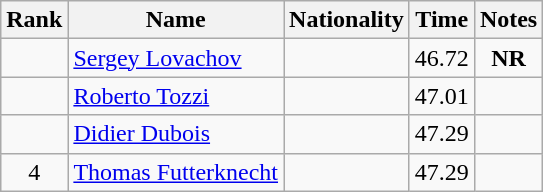<table class="wikitable sortable" style="text-align:center">
<tr>
<th>Rank</th>
<th>Name</th>
<th>Nationality</th>
<th>Time</th>
<th>Notes</th>
</tr>
<tr>
<td></td>
<td align="left"><a href='#'>Sergey Lovachov</a></td>
<td align=left></td>
<td>46.72</td>
<td><strong>NR</strong></td>
</tr>
<tr>
<td></td>
<td align="left"><a href='#'>Roberto Tozzi</a></td>
<td align=left></td>
<td>47.01</td>
<td></td>
</tr>
<tr>
<td></td>
<td align="left"><a href='#'>Didier Dubois</a></td>
<td align=left></td>
<td>47.29</td>
<td></td>
</tr>
<tr>
<td>4</td>
<td align="left"><a href='#'>Thomas Futterknecht</a></td>
<td align=left></td>
<td>47.29</td>
<td></td>
</tr>
</table>
